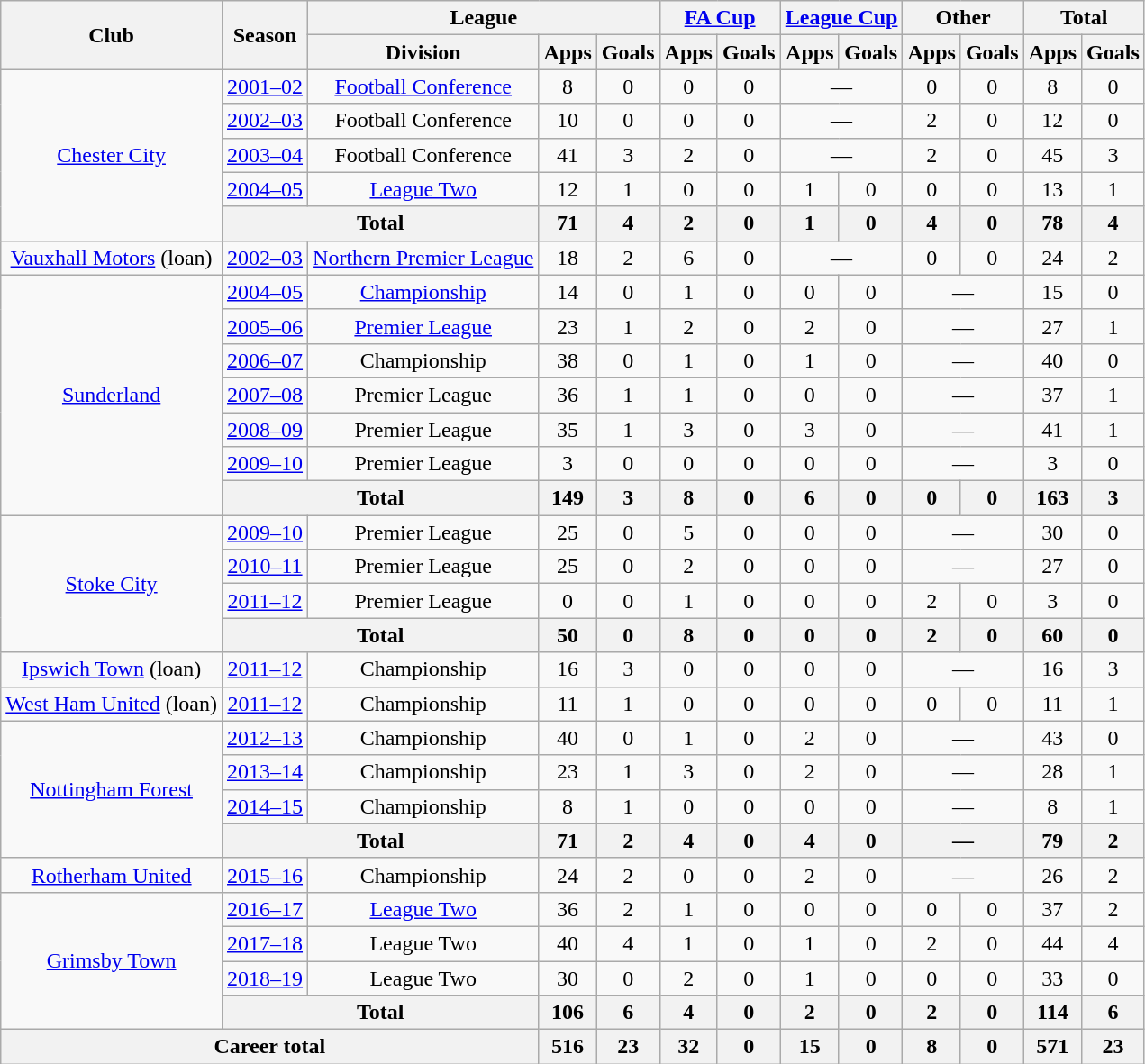<table class="wikitable" style="text-align: center">
<tr>
<th rowspan="2">Club</th>
<th rowspan="2">Season</th>
<th colspan="3">League</th>
<th colspan="2"><a href='#'>FA Cup</a></th>
<th colspan="2"><a href='#'>League Cup</a></th>
<th colspan="2">Other</th>
<th colspan="2">Total</th>
</tr>
<tr>
<th>Division</th>
<th>Apps</th>
<th>Goals</th>
<th>Apps</th>
<th>Goals</th>
<th>Apps</th>
<th>Goals</th>
<th>Apps</th>
<th>Goals</th>
<th>Apps</th>
<th>Goals</th>
</tr>
<tr>
<td rowspan="5"><a href='#'>Chester City</a></td>
<td><a href='#'>2001–02</a></td>
<td><a href='#'>Football Conference</a></td>
<td>8</td>
<td>0</td>
<td>0</td>
<td>0</td>
<td colspan="2">—</td>
<td>0</td>
<td>0</td>
<td>8</td>
<td>0</td>
</tr>
<tr>
<td><a href='#'>2002–03</a></td>
<td>Football Conference</td>
<td>10</td>
<td>0</td>
<td>0</td>
<td>0</td>
<td colspan="2">—</td>
<td>2</td>
<td>0</td>
<td>12</td>
<td>0</td>
</tr>
<tr>
<td><a href='#'>2003–04</a></td>
<td>Football Conference</td>
<td>41</td>
<td>3</td>
<td>2</td>
<td>0</td>
<td colspan="2">—</td>
<td>2</td>
<td>0</td>
<td>45</td>
<td>3</td>
</tr>
<tr>
<td><a href='#'>2004–05</a></td>
<td><a href='#'>League Two</a></td>
<td>12</td>
<td>1</td>
<td>0</td>
<td>0</td>
<td>1</td>
<td>0</td>
<td>0</td>
<td>0</td>
<td>13</td>
<td>1</td>
</tr>
<tr>
<th colspan="2">Total</th>
<th>71</th>
<th>4</th>
<th>2</th>
<th>0</th>
<th>1</th>
<th>0</th>
<th>4</th>
<th>0</th>
<th>78</th>
<th>4</th>
</tr>
<tr>
<td><a href='#'>Vauxhall Motors</a> (loan)</td>
<td><a href='#'>2002–03</a></td>
<td><a href='#'>Northern Premier League</a></td>
<td>18</td>
<td>2</td>
<td>6</td>
<td>0</td>
<td colspan="2">—</td>
<td>0</td>
<td>0</td>
<td>24</td>
<td>2</td>
</tr>
<tr>
<td rowspan="7"><a href='#'>Sunderland</a></td>
<td><a href='#'>2004–05</a></td>
<td><a href='#'>Championship</a></td>
<td>14</td>
<td>0</td>
<td>1</td>
<td>0</td>
<td>0</td>
<td>0</td>
<td colspan="2">—</td>
<td>15</td>
<td>0</td>
</tr>
<tr>
<td><a href='#'>2005–06</a></td>
<td><a href='#'>Premier League</a></td>
<td>23</td>
<td>1</td>
<td>2</td>
<td>0</td>
<td>2</td>
<td>0</td>
<td colspan="2">—</td>
<td>27</td>
<td>1</td>
</tr>
<tr>
<td><a href='#'>2006–07</a></td>
<td>Championship</td>
<td>38</td>
<td>0</td>
<td>1</td>
<td>0</td>
<td>1</td>
<td>0</td>
<td colspan="2">—</td>
<td>40</td>
<td>0</td>
</tr>
<tr>
<td><a href='#'>2007–08</a></td>
<td>Premier League</td>
<td>36</td>
<td>1</td>
<td>1</td>
<td>0</td>
<td>0</td>
<td>0</td>
<td colspan="2">—</td>
<td>37</td>
<td>1</td>
</tr>
<tr>
<td><a href='#'>2008–09</a></td>
<td>Premier League</td>
<td>35</td>
<td>1</td>
<td>3</td>
<td>0</td>
<td>3</td>
<td>0</td>
<td colspan="2">—</td>
<td>41</td>
<td>1</td>
</tr>
<tr>
<td><a href='#'>2009–10</a></td>
<td>Premier League</td>
<td>3</td>
<td>0</td>
<td>0</td>
<td>0</td>
<td>0</td>
<td>0</td>
<td colspan="2">—</td>
<td>3</td>
<td>0</td>
</tr>
<tr>
<th colspan="2">Total</th>
<th>149</th>
<th>3</th>
<th>8</th>
<th>0</th>
<th>6</th>
<th>0</th>
<th>0</th>
<th>0</th>
<th>163</th>
<th>3</th>
</tr>
<tr>
<td rowspan="4"><a href='#'>Stoke City</a></td>
<td><a href='#'>2009–10</a></td>
<td>Premier League</td>
<td>25</td>
<td>0</td>
<td>5</td>
<td>0</td>
<td>0</td>
<td>0</td>
<td colspan="2">—</td>
<td>30</td>
<td>0</td>
</tr>
<tr>
<td><a href='#'>2010–11</a></td>
<td>Premier League</td>
<td>25</td>
<td>0</td>
<td>2</td>
<td>0</td>
<td>0</td>
<td>0</td>
<td colspan="2">—</td>
<td>27</td>
<td>0</td>
</tr>
<tr>
<td><a href='#'>2011–12</a></td>
<td>Premier League</td>
<td>0</td>
<td>0</td>
<td>1</td>
<td>0</td>
<td>0</td>
<td>0</td>
<td>2</td>
<td>0</td>
<td>3</td>
<td>0</td>
</tr>
<tr>
<th colspan="2">Total</th>
<th>50</th>
<th>0</th>
<th>8</th>
<th>0</th>
<th>0</th>
<th>0</th>
<th>2</th>
<th>0</th>
<th>60</th>
<th>0</th>
</tr>
<tr>
<td><a href='#'>Ipswich Town</a> (loan)</td>
<td><a href='#'>2011–12</a></td>
<td>Championship</td>
<td>16</td>
<td>3</td>
<td>0</td>
<td>0</td>
<td>0</td>
<td>0</td>
<td colspan="2">—</td>
<td>16</td>
<td>3</td>
</tr>
<tr>
<td><a href='#'>West Ham United</a> (loan)</td>
<td><a href='#'>2011–12</a></td>
<td>Championship</td>
<td>11</td>
<td>1</td>
<td>0</td>
<td>0</td>
<td>0</td>
<td>0</td>
<td>0</td>
<td>0</td>
<td>11</td>
<td>1</td>
</tr>
<tr>
<td rowspan="4"><a href='#'>Nottingham Forest</a></td>
<td><a href='#'>2012–13</a></td>
<td>Championship</td>
<td>40</td>
<td>0</td>
<td>1</td>
<td>0</td>
<td>2</td>
<td>0</td>
<td colspan="2">—</td>
<td>43</td>
<td>0</td>
</tr>
<tr>
<td><a href='#'>2013–14</a></td>
<td>Championship</td>
<td>23</td>
<td>1</td>
<td>3</td>
<td>0</td>
<td>2</td>
<td>0</td>
<td colspan="2">—</td>
<td>28</td>
<td>1</td>
</tr>
<tr>
<td><a href='#'>2014–15</a></td>
<td>Championship</td>
<td>8</td>
<td>1</td>
<td>0</td>
<td>0</td>
<td>0</td>
<td>0</td>
<td colspan="2">—</td>
<td>8</td>
<td>1</td>
</tr>
<tr>
<th colspan="2">Total</th>
<th>71</th>
<th>2</th>
<th>4</th>
<th>0</th>
<th>4</th>
<th>0</th>
<th colspan="2">—</th>
<th>79</th>
<th>2</th>
</tr>
<tr>
<td><a href='#'>Rotherham United</a></td>
<td><a href='#'>2015–16</a></td>
<td>Championship</td>
<td>24</td>
<td>2</td>
<td>0</td>
<td>0</td>
<td>2</td>
<td>0</td>
<td colspan="2">—</td>
<td>26</td>
<td>2</td>
</tr>
<tr>
<td rowspan="4"><a href='#'>Grimsby Town</a></td>
<td><a href='#'>2016–17</a></td>
<td><a href='#'>League Two</a></td>
<td>36</td>
<td>2</td>
<td>1</td>
<td>0</td>
<td>0</td>
<td>0</td>
<td>0</td>
<td>0</td>
<td>37</td>
<td>2</td>
</tr>
<tr>
<td><a href='#'>2017–18</a></td>
<td>League Two</td>
<td>40</td>
<td>4</td>
<td>1</td>
<td>0</td>
<td>1</td>
<td>0</td>
<td>2</td>
<td>0</td>
<td>44</td>
<td>4</td>
</tr>
<tr>
<td><a href='#'>2018–19</a></td>
<td>League Two</td>
<td>30</td>
<td>0</td>
<td>2</td>
<td>0</td>
<td>1</td>
<td>0</td>
<td>0</td>
<td>0</td>
<td>33</td>
<td>0</td>
</tr>
<tr>
<th colspan="2">Total</th>
<th>106</th>
<th>6</th>
<th>4</th>
<th>0</th>
<th>2</th>
<th>0</th>
<th>2</th>
<th>0</th>
<th>114</th>
<th>6</th>
</tr>
<tr>
<th colspan="3">Career total</th>
<th>516</th>
<th>23</th>
<th>32</th>
<th>0</th>
<th>15</th>
<th>0</th>
<th>8</th>
<th>0</th>
<th>571</th>
<th>23</th>
</tr>
</table>
